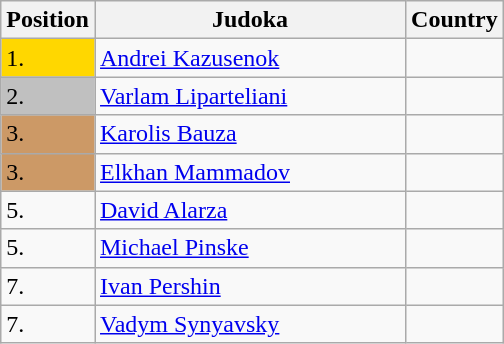<table class=wikitable>
<tr>
<th width=10>Position</th>
<th width=200>Judoka</th>
<th>Country</th>
</tr>
<tr>
<td bgcolor=gold>1.</td>
<td><a href='#'>Andrei Kazusenok</a></td>
<td></td>
</tr>
<tr>
<td bgcolor="silver">2.</td>
<td><a href='#'>Varlam Liparteliani</a></td>
<td></td>
</tr>
<tr>
<td bgcolor="CC9966">3.</td>
<td><a href='#'>Karolis Bauza</a></td>
<td></td>
</tr>
<tr>
<td bgcolor="CC9966">3.</td>
<td><a href='#'>Elkhan Mammadov</a></td>
<td></td>
</tr>
<tr>
<td>5.</td>
<td><a href='#'>David Alarza</a></td>
<td></td>
</tr>
<tr>
<td>5.</td>
<td><a href='#'>Michael Pinske</a></td>
<td></td>
</tr>
<tr>
<td>7.</td>
<td><a href='#'>Ivan Pershin</a></td>
<td></td>
</tr>
<tr>
<td>7.</td>
<td><a href='#'>Vadym Synyavsky</a></td>
<td></td>
</tr>
</table>
